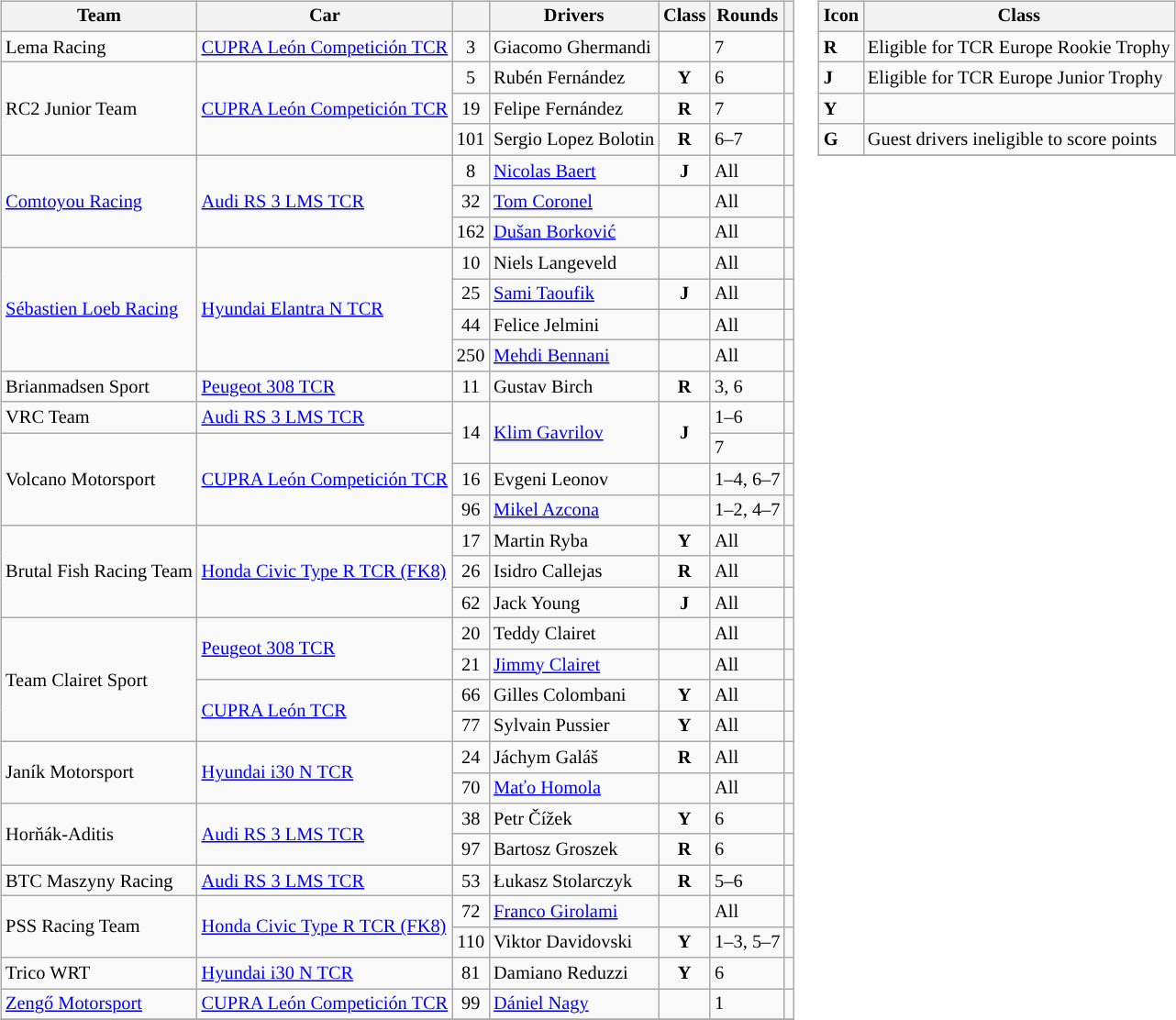<table>
<tr>
<td><br><table class="wikitable" style="font-size: 85%;">
<tr>
<th>Team</th>
<th>Car</th>
<th></th>
<th>Drivers</th>
<th>Class</th>
<th>Rounds</th>
<th></th>
</tr>
<tr>
<td> Lema Racing</td>
<td><a href='#'>CUPRA León Competición TCR</a></td>
<td align="center">3</td>
<td> Giacomo Ghermandi</td>
<td align="center"></td>
<td>7</td>
<td></td>
</tr>
<tr>
<td rowspan="3"> RC2 Junior Team</td>
<td rowspan="3"><a href='#'>CUPRA León Competición TCR</a></td>
<td align="center">5</td>
<td> Rubén Fernández</td>
<td align="center"><strong><span>Y</span></strong></td>
<td>6</td>
<td></td>
</tr>
<tr>
<td align="center">19</td>
<td> Felipe Fernández</td>
<td align="center"><strong><span>R</span></strong></td>
<td>7</td>
<td></td>
</tr>
<tr>
<td align="center">101</td>
<td> Sergio Lopez Bolotin</td>
<td align="center"><strong><span>R</span></strong></td>
<td>6–7</td>
<td></td>
</tr>
<tr>
<td rowspan=3> <a href='#'>Comtoyou Racing</a></td>
<td rowspan=3><a href='#'>Audi RS 3 LMS TCR</a></td>
<td align=center>8</td>
<td> <a href='#'>Nicolas Baert</a></td>
<td align=center><strong><span>J</span></strong></td>
<td>All</td>
<td></td>
</tr>
<tr>
<td align=center>32</td>
<td> <a href='#'>Tom Coronel</a></td>
<td align=center></td>
<td>All</td>
<td></td>
</tr>
<tr>
<td align="center">162</td>
<td> <a href='#'>Dušan Borković</a></td>
<td align=center></td>
<td>All</td>
<td></td>
</tr>
<tr>
<td rowspan=4> <a href='#'>Sébastien Loeb Racing</a></td>
<td rowspan=4><a href='#'>Hyundai Elantra N TCR</a></td>
<td align="center">10</td>
<td> Niels Langeveld</td>
<td></td>
<td>All</td>
<td></td>
</tr>
<tr>
<td align=center>25</td>
<td> <a href='#'>Sami Taoufik</a></td>
<td align=center><strong><span>J</span></strong></td>
<td>All</td>
<td></td>
</tr>
<tr>
<td align=center>44</td>
<td> Felice Jelmini</td>
<td align=center></td>
<td>All</td>
<td></td>
</tr>
<tr>
<td align=center>250</td>
<td> <a href='#'>Mehdi Bennani</a></td>
<td align=center></td>
<td>All</td>
<td></td>
</tr>
<tr>
<td> Brianmadsen Sport</td>
<td><a href='#'>Peugeot 308 TCR</a></td>
<td align=center>11</td>
<td> Gustav Birch</td>
<td align=center><strong><span>R</span></strong></td>
<td>3, 6</td>
<td></td>
</tr>
<tr>
<td> VRC Team</td>
<td><a href='#'>Audi RS 3 LMS TCR</a></td>
<td rowspan="2" align="center">14</td>
<td rowspan=2> <a href='#'>Klim Gavrilov</a></td>
<td rowspan="2" align="center"><strong><span>J</span></strong></td>
<td>1–6</td>
<td></td>
</tr>
<tr>
<td rowspan="3"> Volcano Motorsport</td>
<td rowspan="3"><a href='#'>CUPRA León Competición TCR</a></td>
<td>7</td>
<td></td>
</tr>
<tr>
<td align="center">16</td>
<td> Evgeni Leonov</td>
<td align="center"></td>
<td>1–4, 6–7</td>
<td></td>
</tr>
<tr>
<td align="center">96</td>
<td> <a href='#'>Mikel Azcona</a></td>
<td></td>
<td>1–2, 4–7</td>
<td></td>
</tr>
<tr>
<td rowspan="3"> Brutal Fish Racing Team</td>
<td rowspan="3"><a href='#'>Honda Civic Type R TCR (FK8)</a></td>
<td align="center">17</td>
<td> Martin Ryba</td>
<td align="center"><strong><span>Y</span></strong></td>
<td>All</td>
<td></td>
</tr>
<tr>
<td align="center">26</td>
<td> Isidro Callejas</td>
<td align="center"><strong><span>R</span></strong></td>
<td>All</td>
<td></td>
</tr>
<tr>
<td align="center">62</td>
<td> Jack Young</td>
<td align="center"><strong><span>J</span></strong></td>
<td>All</td>
<td></td>
</tr>
<tr>
<td rowspan="4"> Team Clairet Sport</td>
<td rowspan="2"><a href='#'>Peugeot 308 TCR</a></td>
<td align="center">20</td>
<td> Teddy Clairet</td>
<td align="center"></td>
<td>All</td>
<td></td>
</tr>
<tr>
<td align="center">21</td>
<td> <a href='#'>Jimmy Clairet</a></td>
<td align="center"></td>
<td>All</td>
<td></td>
</tr>
<tr>
<td rowspan="2"><a href='#'>CUPRA León TCR</a></td>
<td align="center">66</td>
<td> Gilles Colombani</td>
<td align="center"><strong><span>Y</span></strong></td>
<td>All</td>
<td></td>
</tr>
<tr>
<td align="center">77</td>
<td> Sylvain Pussier</td>
<td align="center"><strong><span>Y</span></strong></td>
<td>All</td>
<td></td>
</tr>
<tr>
<td rowspan="2"> Janík Motorsport</td>
<td rowspan="2"><a href='#'>Hyundai i30 N TCR</a></td>
<td align="center">24</td>
<td> Jáchym Galáš</td>
<td align="center"><strong><span>R</span></strong></td>
<td>All</td>
<td></td>
</tr>
<tr>
<td align="center">70</td>
<td> <a href='#'>Maťo Homola</a></td>
<td align="center"></td>
<td>All</td>
<td></td>
</tr>
<tr>
<td rowspan="2"> Horňák-Aditis</td>
<td rowspan="2"><a href='#'>Audi RS 3 LMS TCR</a></td>
<td align="center">38</td>
<td> Petr Čížek</td>
<td align="center"><strong><span>Y</span></strong></td>
<td>6</td>
<td></td>
</tr>
<tr>
<td align="center">97</td>
<td> Bartosz Groszek</td>
<td align="center"><strong><span>R</span></strong></td>
<td>6</td>
<td></td>
</tr>
<tr>
<td> BTC Maszyny Racing</td>
<td><a href='#'>Audi RS 3 LMS TCR</a></td>
<td align="center">53</td>
<td> Łukasz Stolarczyk</td>
<td align="center"><strong><span>R</span></strong></td>
<td>5–6</td>
<td></td>
</tr>
<tr>
<td rowspan="2"> PSS Racing Team</td>
<td rowspan="2"><a href='#'>Honda Civic Type R TCR (FK8)</a></td>
<td align=center>72</td>
<td> <a href='#'>Franco Girolami</a></td>
<td align=center></td>
<td>All</td>
<td></td>
</tr>
<tr>
<td align=center>110</td>
<td> Viktor Davidovski</td>
<td align=center><strong><span>Y</span></strong></td>
<td>1–3, 5–7</td>
<td></td>
</tr>
<tr>
<td> Trico WRT</td>
<td><a href='#'>Hyundai i30 N TCR</a></td>
<td align="center">81</td>
<td> Damiano Reduzzi</td>
<td align="center"><strong><span>Y</span></strong></td>
<td>6</td>
<td></td>
</tr>
<tr>
<td> <a href='#'>Zengő Motorsport</a></td>
<td><a href='#'>CUPRA León Competición TCR</a></td>
<td align=center>99</td>
<td> <a href='#'>Dániel Nagy</a></td>
<td></td>
<td>1</td>
<td></td>
</tr>
<tr>
</tr>
</table>
</td>
<td valign=top><br><table class="wikitable" style="font-size: 85%;">
<tr>
<th>Icon</th>
<th>Class</th>
</tr>
<tr>
<td><strong><span>R</span></strong></td>
<td>Eligible for TCR Europe Rookie Trophy</td>
</tr>
<tr>
<td><strong><span>J</span></strong></td>
<td>Eligible for TCR Europe Junior Trophy</td>
</tr>
<tr>
<td><strong><span>Y</span></strong></td>
<td></td>
</tr>
<tr>
<td><strong><span>G</span></strong></td>
<td>Guest drivers ineligible to score points</td>
</tr>
<tr>
</tr>
</table>
</td>
</tr>
</table>
